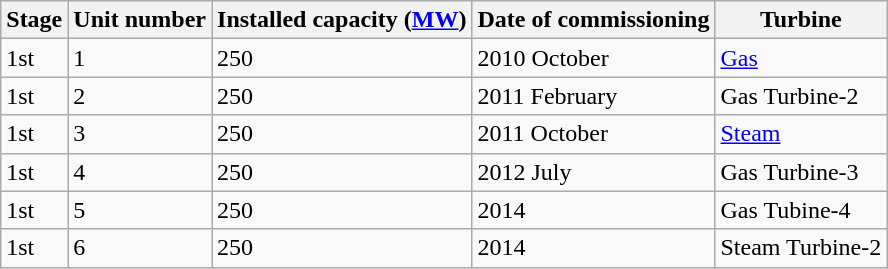<table class="sortable wikitable">
<tr>
<th>Stage</th>
<th>Unit number</th>
<th>Installed capacity (<a href='#'>MW</a>)</th>
<th>Date of commissioning</th>
<th>Turbine</th>
</tr>
<tr>
<td>1st</td>
<td>1</td>
<td>250</td>
<td>2010 October</td>
<td><a href='#'>Gas</a></td>
</tr>
<tr>
<td>1st</td>
<td>2</td>
<td>250</td>
<td>2011 February</td>
<td>Gas Turbine-2</td>
</tr>
<tr>
<td>1st</td>
<td>3</td>
<td>250</td>
<td>2011 October</td>
<td><a href='#'>Steam</a></td>
</tr>
<tr>
<td>1st</td>
<td>4</td>
<td>250</td>
<td>2012 July</td>
<td>Gas Turbine-3</td>
</tr>
<tr>
<td>1st</td>
<td>5</td>
<td>250</td>
<td>2014</td>
<td>Gas Tubine-4</td>
</tr>
<tr>
<td>1st</td>
<td>6</td>
<td>250</td>
<td>2014</td>
<td>Steam Turbine-2 </td>
</tr>
</table>
